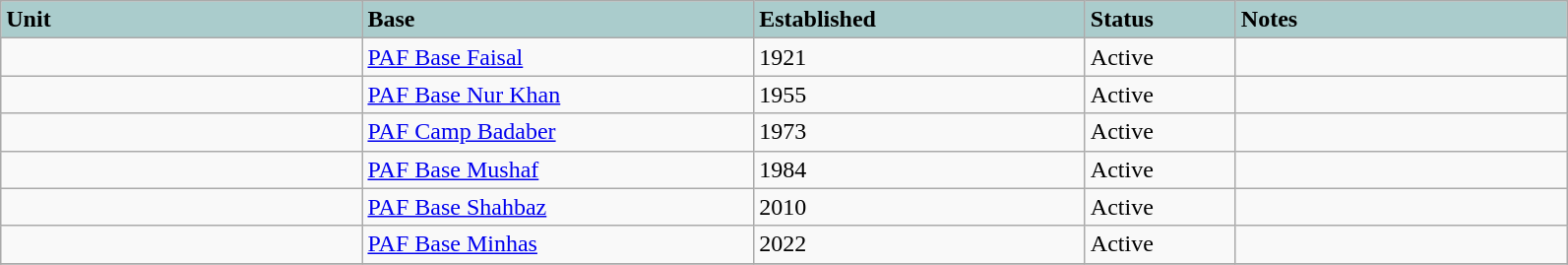<table class="wikitable">
<tr>
<th style="text-align: left; background: #aacccc;" width="12%">Unit</th>
<th style="text-align: left; background: #aacccc;" width="13%">Base</th>
<th style="text-align: left; background: #aacccc;" width="11%">Established</th>
<th style="text-align: left; background: #aacccc;" width="5%">Status</th>
<th style="text-align: left; background: #aacccc;" width="11%">Notes</th>
</tr>
<tr ---->
<td></td>
<td><a href='#'>PAF Base Faisal</a></td>
<td>1921</td>
<td><span>Active</span></td>
<td></td>
</tr>
<tr ---->
<td></td>
<td><a href='#'>PAF Base Nur Khan</a></td>
<td>1955</td>
<td><span>Active</span></td>
<td></td>
</tr>
<tr ---->
<td></td>
<td><a href='#'>PAF Camp Badaber</a></td>
<td>1973</td>
<td><span>Active</span></td>
<td></td>
</tr>
<tr ---->
<td></td>
<td><a href='#'>PAF Base Mushaf</a></td>
<td>1984</td>
<td><span>Active</span></td>
<td></td>
</tr>
<tr ---->
<td></td>
<td><a href='#'>PAF Base Shahbaz</a></td>
<td>2010</td>
<td><span>Active</span></td>
<td></td>
</tr>
<tr ---->
<td></td>
<td><a href='#'>PAF Base Minhas</a></td>
<td>2022</td>
<td><span>Active</span></td>
<td></td>
</tr>
<tr ---->
</tr>
</table>
